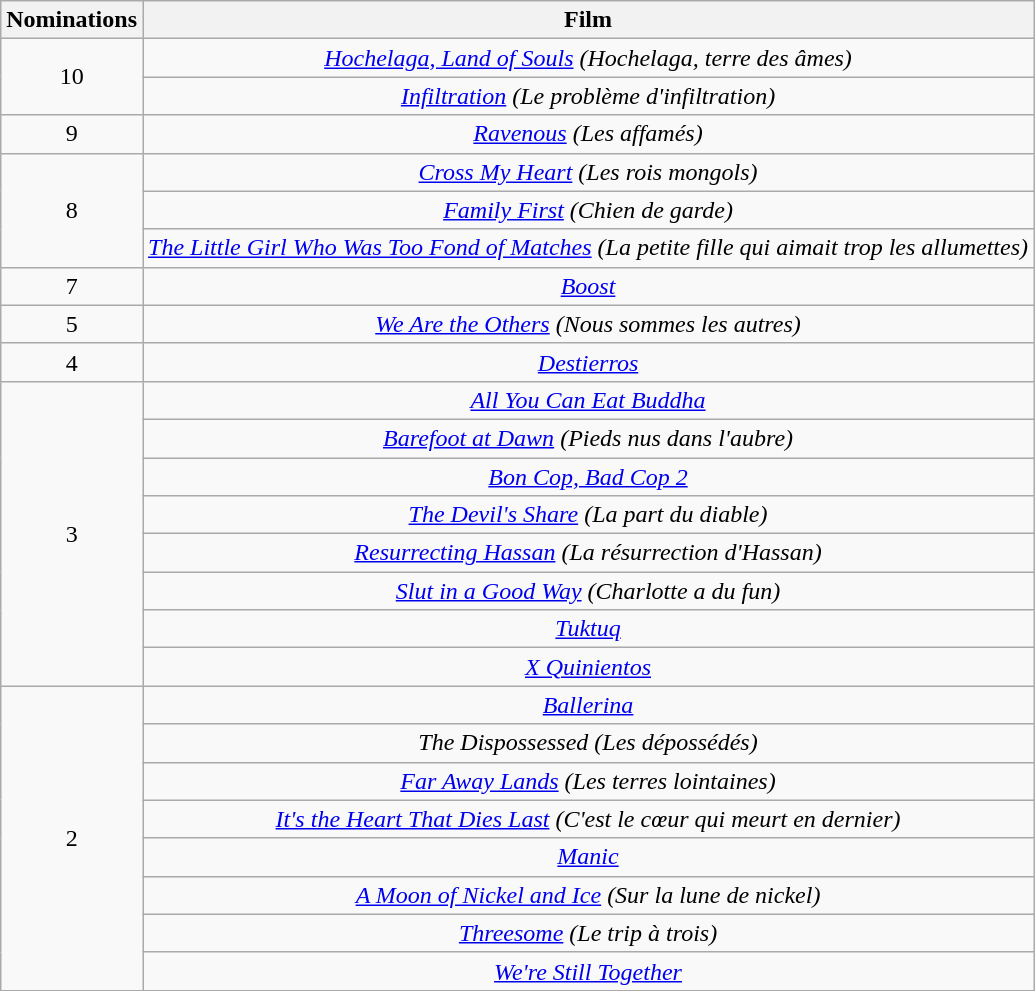<table class="wikitable" style="text-align:center;">
<tr>
<th scope="col" width="17">Nominations</th>
<th scope="col" align="center">Film</th>
</tr>
<tr>
<td rowspan="2" style="text-align:center;">10</td>
<td><em><a href='#'>Hochelaga, Land of Souls</a> (Hochelaga, terre des âmes)</em></td>
</tr>
<tr>
<td><em><a href='#'>Infiltration</a> (Le problème d'infiltration)</em></td>
</tr>
<tr>
<td rowspan="1" style="text-align:center;">9</td>
<td><em><a href='#'>Ravenous</a> (Les affamés)</em></td>
</tr>
<tr>
<td rowspan="3" style="text-align:center;">8</td>
<td><em><a href='#'>Cross My Heart</a> (Les rois mongols)</em></td>
</tr>
<tr>
<td><em><a href='#'>Family First</a> (Chien de garde)</em></td>
</tr>
<tr>
<td><em><a href='#'>The Little Girl Who Was Too Fond of Matches</a> (La petite fille qui aimait trop les allumettes)</em></td>
</tr>
<tr>
<td rowspan="1" style="text-align:center;">7</td>
<td><em><a href='#'>Boost</a></em></td>
</tr>
<tr>
<td rowspan="1" style="text-align:center;">5</td>
<td><em><a href='#'>We Are the Others</a> (Nous sommes les autres)</em></td>
</tr>
<tr>
<td rowspan="1" style="text-align:center;">4</td>
<td><em><a href='#'>Destierros</a></em></td>
</tr>
<tr>
<td rowspan="8" style="text-align:center;">3</td>
<td><em><a href='#'>All You Can Eat Buddha</a></em></td>
</tr>
<tr>
<td><em><a href='#'>Barefoot at Dawn</a> (Pieds nus dans l'aubre)</em></td>
</tr>
<tr>
<td><em><a href='#'>Bon Cop, Bad Cop 2</a></em></td>
</tr>
<tr>
<td><em><a href='#'>The Devil's Share</a> (La part du diable)</em></td>
</tr>
<tr>
<td><em><a href='#'>Resurrecting Hassan</a> (La résurrection d'Hassan)</em></td>
</tr>
<tr>
<td><em><a href='#'>Slut in a Good Way</a> (Charlotte a du fun)</em></td>
</tr>
<tr>
<td><em><a href='#'>Tuktuq</a></em></td>
</tr>
<tr>
<td><em><a href='#'>X Quinientos</a></em></td>
</tr>
<tr>
<td rowspan="8" style="text-align:center;">2</td>
<td><em><a href='#'>Ballerina</a></em></td>
</tr>
<tr>
<td><em>The Dispossessed (Les dépossédés)</em></td>
</tr>
<tr>
<td><em><a href='#'>Far Away Lands</a> (Les terres lointaines)</em></td>
</tr>
<tr>
<td><em><a href='#'>It's the Heart That Dies Last</a> (C'est le cœur qui meurt en dernier)</em></td>
</tr>
<tr>
<td><em><a href='#'>Manic</a></em></td>
</tr>
<tr>
<td><em><a href='#'>A Moon of Nickel and Ice</a> (Sur la lune de nickel)</em></td>
</tr>
<tr>
<td><em><a href='#'>Threesome</a> (Le trip à trois)</em></td>
</tr>
<tr>
<td><em><a href='#'>We're Still Together</a></em></td>
</tr>
<tr>
</tr>
</table>
